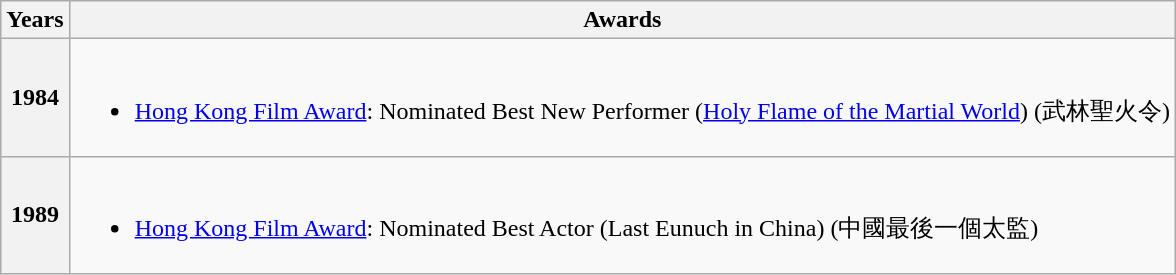<table class="wikitable">
<tr>
<th>Years</th>
<th>Awards</th>
</tr>
<tr>
<th>1984</th>
<td><br><ul><li><a href='#'>Hong Kong Film Award</a>: Nominated Best New Performer (<a href='#'>Holy Flame of the Martial World</a>) (武林聖火令)</li></ul></td>
</tr>
<tr>
<th>1989</th>
<td><br><ul><li><a href='#'>Hong Kong Film Award</a>: Nominated Best Actor (Last Eunuch in China) (中國最後一個太監)</li></ul></td>
</tr>
</table>
